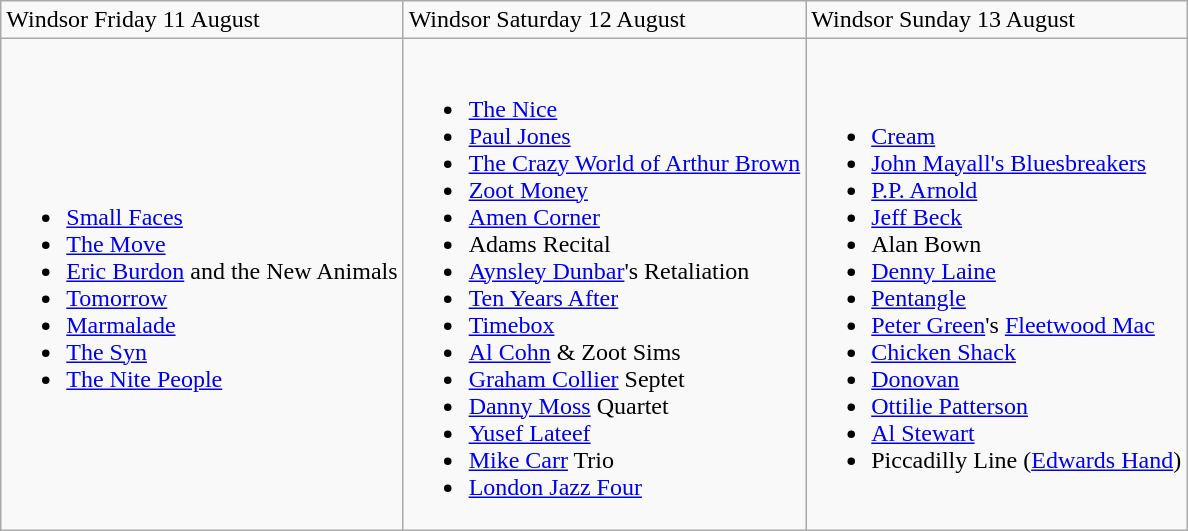<table class="wikitable">
<tr>
<td>Windsor Friday 11 August</td>
<td>Windsor Saturday 12 August</td>
<td>Windsor Sunday 13 August</td>
</tr>
<tr>
<td><br><ul><li><a href='#'>Small Faces</a></li><li><a href='#'>The Move</a></li><li><a href='#'>Eric Burdon</a> and the New Animals</li><li><a href='#'>Tomorrow</a></li><li><a href='#'>Marmalade</a></li><li><a href='#'>The Syn</a></li><li><a href='#'>The Nite People</a></li></ul></td>
<td><br><ul><li><a href='#'>The Nice</a></li><li><a href='#'>Paul Jones</a></li><li><a href='#'>The Crazy World of Arthur Brown</a></li><li><a href='#'>Zoot Money</a></li><li><a href='#'>Amen Corner</a></li><li>Adams Recital</li><li><a href='#'>Aynsley Dunbar</a>'s Retaliation</li><li><a href='#'>Ten Years After</a></li><li><a href='#'>Timebox</a></li><li><a href='#'>Al Cohn</a> & Zoot Sims</li><li><a href='#'>Graham Collier</a> Septet</li><li><a href='#'>Danny Moss</a> Quartet</li><li><a href='#'>Yusef Lateef</a></li><li><a href='#'>Mike Carr</a> Trio</li><li><a href='#'>London Jazz Four</a></li></ul></td>
<td><br><ul><li><a href='#'>Cream</a></li><li><a href='#'>John Mayall's Bluesbreakers</a></li><li><a href='#'>P.P. Arnold</a></li><li><a href='#'>Jeff Beck</a></li><li>Alan Bown</li><li><a href='#'>Denny Laine</a></li><li><a href='#'>Pentangle</a></li><li><a href='#'>Peter Green</a>'s <a href='#'>Fleetwood Mac</a></li><li><a href='#'>Chicken Shack</a></li><li><a href='#'>Donovan</a></li><li><a href='#'>Ottilie Patterson</a></li><li><a href='#'>Al Stewart</a></li><li>Piccadilly Line (<a href='#'>Edwards Hand</a>)</li></ul></td>
</tr>
</table>
